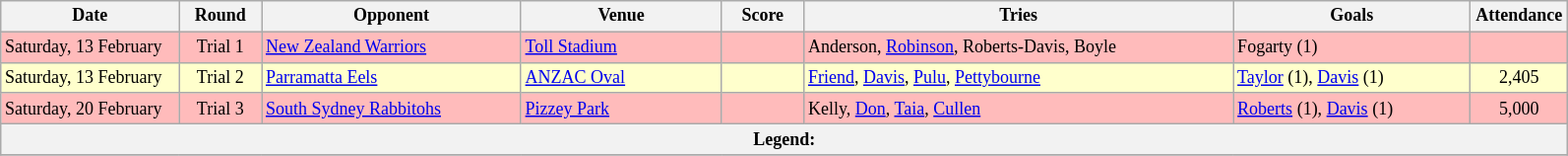<table class="wikitable" style="font-size:75%;">
<tr>
<th width="115">Date</th>
<th width="50">Round</th>
<th width="170">Opponent</th>
<th width="130">Venue</th>
<th width="50">Score</th>
<th width="285">Tries</th>
<th width="155">Goals</th>
<th width="60">Attendance</th>
</tr>
<tr bgcolor=#FFBBBB>
<td>Saturday, 13 February</td>
<td style="text-align:center;">Trial 1</td>
<td> <a href='#'>New Zealand Warriors</a></td>
<td><a href='#'>Toll Stadium</a></td>
<td style="text-align:center;"></td>
<td>Anderson, <a href='#'>Robinson</a>, Roberts-Davis, Boyle</td>
<td>Fogarty (1)</td>
<td style="text-align:center;"></td>
</tr>
<tr bgcolor=#FFFFCC>
<td>Saturday, 13 February</td>
<td style="text-align:center;">Trial 2</td>
<td> <a href='#'>Parramatta Eels</a></td>
<td><a href='#'>ANZAC Oval</a></td>
<td style="text-align:center;"></td>
<td><a href='#'>Friend</a>, <a href='#'>Davis</a>, <a href='#'>Pulu</a>, <a href='#'>Pettybourne</a></td>
<td><a href='#'>Taylor</a> (1), <a href='#'>Davis</a> (1)</td>
<td style="text-align:center;">2,405</td>
</tr>
<tr bgcolor=#FFBBBB>
<td>Saturday, 20 February</td>
<td style="text-align:center;">Trial 3</td>
<td> <a href='#'>South Sydney Rabbitohs</a></td>
<td><a href='#'>Pizzey Park</a></td>
<td style="text-align:center;"></td>
<td>Kelly, <a href='#'>Don</a>, <a href='#'>Taia</a>, <a href='#'>Cullen</a></td>
<td><a href='#'>Roberts</a> (1), <a href='#'>Davis</a> (1)</td>
<td style="text-align:center;">5,000</td>
</tr>
<tr>
<th colspan="8"><strong>Legend</strong>:   </th>
</tr>
<tr>
</tr>
</table>
